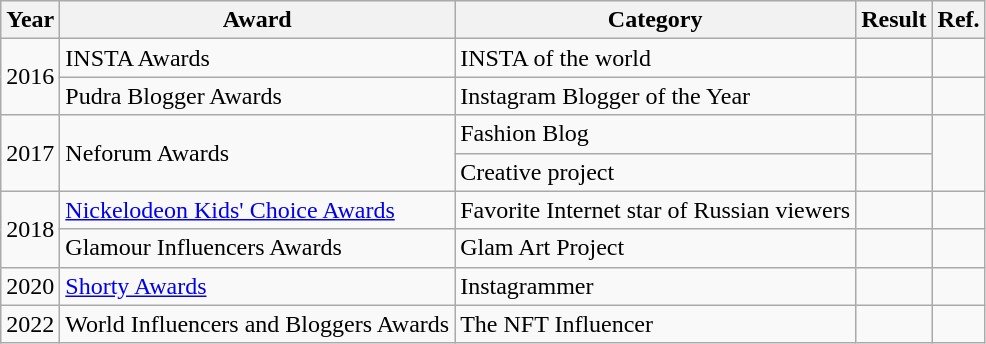<table class="wikitable">
<tr>
<th scope="col">Year</th>
<th scope="col">Award</th>
<th>Category</th>
<th scope="col">Result</th>
<th scope="col">Ref.</th>
</tr>
<tr>
<td rowspan="2">2016</td>
<td>INSTA Awards</td>
<td>INSTA of the world</td>
<td></td>
<td></td>
</tr>
<tr>
<td>Pudra Blogger Awards</td>
<td>Instagram Blogger of the Year</td>
<td></td>
<td></td>
</tr>
<tr>
<td rowspan="2">2017</td>
<td rowspan="2">Neforum Awards</td>
<td>Fashion Blog</td>
<td></td>
<td rowspan="2"></td>
</tr>
<tr>
<td>Creative project</td>
<td></td>
</tr>
<tr>
<td rowspan="2">2018</td>
<td><a href='#'>Nickelodeon Kids' Choice Awards</a></td>
<td>Favorite Internet star of Russian viewers</td>
<td></td>
<td></td>
</tr>
<tr>
<td>Glamour Influencers Awards</td>
<td>Glam Art Project</td>
<td></td>
<td></td>
</tr>
<tr>
<td>2020</td>
<td><a href='#'>Shorty Awards</a></td>
<td>Instagrammer</td>
<td></td>
<td></td>
</tr>
<tr>
<td>2022</td>
<td>World Influencers and Bloggers Awards</td>
<td>The NFT Influencer</td>
<td></td>
<td></td>
</tr>
</table>
